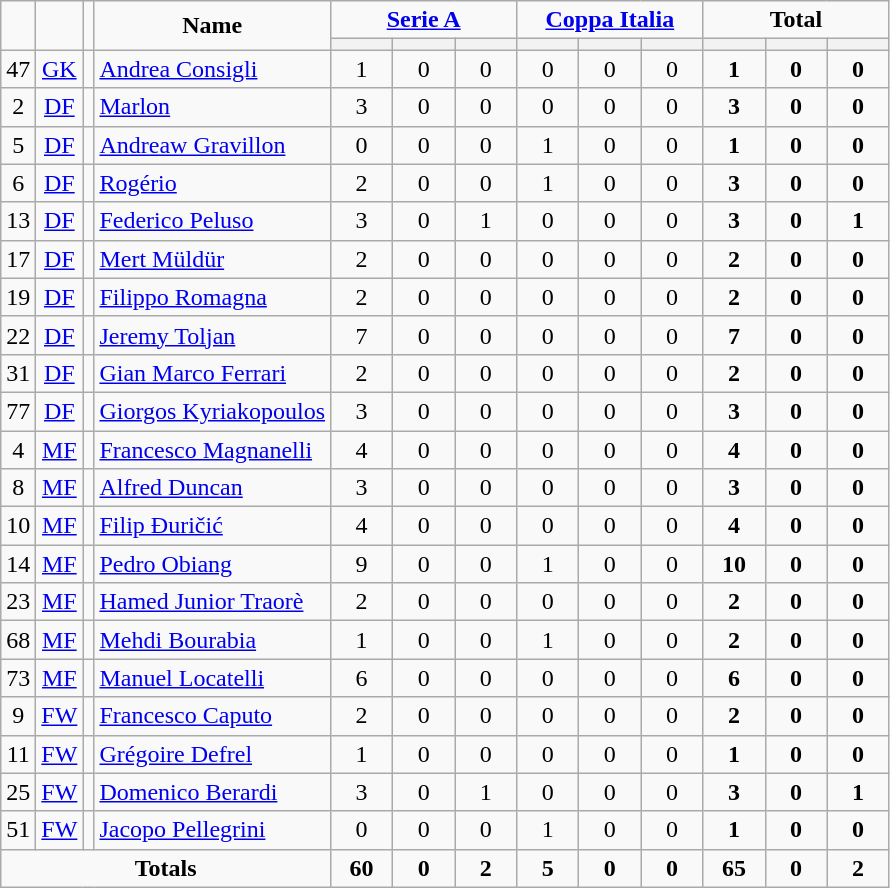<table class="wikitable" style="text-align:center;">
<tr>
<td rowspan="2" !width=15><strong></strong></td>
<td rowspan="2" !width=15><strong></strong></td>
<td rowspan="2" !width=15><strong></strong></td>
<td rowspan="2" !width=120><strong>Name</strong></td>
<td colspan="3"><strong><a href='#'>Serie A</a></strong></td>
<td colspan="3"><strong><a href='#'>Coppa Italia</a></strong></td>
<td colspan="3"><strong>Total</strong></td>
</tr>
<tr>
<th width=34; background:#fe9;"></th>
<th width=34; background:#fe9;"></th>
<th width=34; background:#ff8888;"></th>
<th width=34; background:#fe9;"></th>
<th width=34; background:#fe9;"></th>
<th width=34; background:#ff8888;"></th>
<th width=34; background:#fe9;"></th>
<th width=34; background:#fe9;"></th>
<th width=34; background:#ff8888;"></th>
</tr>
<tr>
<td>47</td>
<td><a href='#'>GK</a></td>
<td></td>
<td align=left><a href='#'>Andrea Consigli</a></td>
<td>1</td>
<td>0</td>
<td>0</td>
<td>0</td>
<td>0</td>
<td>0</td>
<td><strong>1</strong></td>
<td><strong>0</strong></td>
<td><strong>0</strong></td>
</tr>
<tr>
<td>2</td>
<td><a href='#'>DF</a></td>
<td></td>
<td align=left><a href='#'>Marlon</a></td>
<td>3</td>
<td>0</td>
<td>0</td>
<td>0</td>
<td>0</td>
<td>0</td>
<td><strong>3</strong></td>
<td><strong>0</strong></td>
<td><strong>0</strong></td>
</tr>
<tr>
<td>5</td>
<td><a href='#'>DF</a></td>
<td></td>
<td align=left><a href='#'>Andreaw Gravillon</a></td>
<td>0</td>
<td>0</td>
<td>0</td>
<td>1</td>
<td>0</td>
<td>0</td>
<td><strong>1</strong></td>
<td><strong>0</strong></td>
<td><strong>0</strong></td>
</tr>
<tr>
<td>6</td>
<td><a href='#'>DF</a></td>
<td></td>
<td align=left><a href='#'>Rogério</a></td>
<td>2</td>
<td>0</td>
<td>0</td>
<td>1</td>
<td>0</td>
<td>0</td>
<td><strong>3</strong></td>
<td><strong>0</strong></td>
<td><strong>0</strong></td>
</tr>
<tr>
<td>13</td>
<td><a href='#'>DF</a></td>
<td></td>
<td align=left><a href='#'>Federico Peluso</a></td>
<td>3</td>
<td>0</td>
<td>1</td>
<td>0</td>
<td>0</td>
<td>0</td>
<td><strong>3</strong></td>
<td><strong>0</strong></td>
<td><strong>1</strong></td>
</tr>
<tr>
<td>17</td>
<td><a href='#'>DF</a></td>
<td></td>
<td align=left><a href='#'>Mert Müldür</a></td>
<td>2</td>
<td>0</td>
<td>0</td>
<td>0</td>
<td>0</td>
<td>0</td>
<td><strong>2</strong></td>
<td><strong>0</strong></td>
<td><strong>0</strong></td>
</tr>
<tr>
<td>19</td>
<td><a href='#'>DF</a></td>
<td></td>
<td align=left><a href='#'>Filippo Romagna</a></td>
<td>2</td>
<td>0</td>
<td>0</td>
<td>0</td>
<td>0</td>
<td>0</td>
<td><strong>2</strong></td>
<td><strong>0</strong></td>
<td><strong>0</strong></td>
</tr>
<tr>
<td>22</td>
<td><a href='#'>DF</a></td>
<td></td>
<td align=left><a href='#'>Jeremy Toljan</a></td>
<td>7</td>
<td>0</td>
<td>0</td>
<td>0</td>
<td>0</td>
<td>0</td>
<td><strong>7</strong></td>
<td><strong>0</strong></td>
<td><strong>0</strong></td>
</tr>
<tr>
<td>31</td>
<td><a href='#'>DF</a></td>
<td></td>
<td align=left><a href='#'>Gian Marco Ferrari</a></td>
<td>2</td>
<td>0</td>
<td>0</td>
<td>0</td>
<td>0</td>
<td>0</td>
<td><strong>2</strong></td>
<td><strong>0</strong></td>
<td><strong>0</strong></td>
</tr>
<tr>
<td>77</td>
<td><a href='#'>DF</a></td>
<td></td>
<td align=left><a href='#'>Giorgos Kyriakopoulos</a></td>
<td>3</td>
<td>0</td>
<td>0</td>
<td>0</td>
<td>0</td>
<td>0</td>
<td><strong>3</strong></td>
<td><strong>0</strong></td>
<td><strong>0</strong></td>
</tr>
<tr>
<td>4</td>
<td><a href='#'>MF</a></td>
<td></td>
<td align=left><a href='#'>Francesco Magnanelli</a></td>
<td>4</td>
<td>0</td>
<td>0</td>
<td>0</td>
<td>0</td>
<td>0</td>
<td><strong>4</strong></td>
<td><strong>0</strong></td>
<td><strong>0</strong></td>
</tr>
<tr>
<td>8</td>
<td><a href='#'>MF</a></td>
<td></td>
<td align=left><a href='#'>Alfred Duncan</a></td>
<td>3</td>
<td>0</td>
<td>0</td>
<td>0</td>
<td>0</td>
<td>0</td>
<td><strong>3</strong></td>
<td><strong>0</strong></td>
<td><strong>0</strong></td>
</tr>
<tr>
<td>10</td>
<td><a href='#'>MF</a></td>
<td></td>
<td align=left><a href='#'>Filip Đuričić</a></td>
<td>4</td>
<td>0</td>
<td>0</td>
<td>0</td>
<td>0</td>
<td>0</td>
<td><strong>4</strong></td>
<td><strong>0</strong></td>
<td><strong>0</strong></td>
</tr>
<tr>
<td>14</td>
<td><a href='#'>MF</a></td>
<td></td>
<td align=left><a href='#'>Pedro Obiang</a></td>
<td>9</td>
<td>0</td>
<td>0</td>
<td>1</td>
<td>0</td>
<td>0</td>
<td><strong>10</strong></td>
<td><strong>0</strong></td>
<td><strong>0</strong></td>
</tr>
<tr>
<td>23</td>
<td><a href='#'>MF</a></td>
<td></td>
<td align=left><a href='#'>Hamed Junior Traorè</a></td>
<td>2</td>
<td>0</td>
<td>0</td>
<td>0</td>
<td>0</td>
<td>0</td>
<td><strong>2</strong></td>
<td><strong>0</strong></td>
<td><strong>0</strong></td>
</tr>
<tr>
<td>68</td>
<td><a href='#'>MF</a></td>
<td></td>
<td align=left><a href='#'>Mehdi Bourabia</a></td>
<td>1</td>
<td>0</td>
<td>0</td>
<td>1</td>
<td>0</td>
<td>0</td>
<td><strong>2</strong></td>
<td><strong>0</strong></td>
<td><strong>0</strong></td>
</tr>
<tr>
<td>73</td>
<td><a href='#'>MF</a></td>
<td></td>
<td align=left><a href='#'>Manuel Locatelli</a></td>
<td>6</td>
<td>0</td>
<td>0</td>
<td>0</td>
<td>0</td>
<td>0</td>
<td><strong>6</strong></td>
<td><strong>0</strong></td>
<td><strong>0</strong></td>
</tr>
<tr>
<td>9</td>
<td><a href='#'>FW</a></td>
<td></td>
<td align=left><a href='#'>Francesco Caputo</a></td>
<td>2</td>
<td>0</td>
<td>0</td>
<td>0</td>
<td>0</td>
<td>0</td>
<td><strong>2</strong></td>
<td><strong>0</strong></td>
<td><strong>0</strong></td>
</tr>
<tr>
<td>11</td>
<td><a href='#'>FW</a></td>
<td></td>
<td align=left><a href='#'>Grégoire Defrel</a></td>
<td>1</td>
<td>0</td>
<td>0</td>
<td>0</td>
<td>0</td>
<td>0</td>
<td><strong>1</strong></td>
<td><strong>0</strong></td>
<td><strong>0</strong></td>
</tr>
<tr>
<td>25</td>
<td><a href='#'>FW</a></td>
<td></td>
<td align=left><a href='#'>Domenico Berardi</a></td>
<td>3</td>
<td>0</td>
<td>1</td>
<td>0</td>
<td>0</td>
<td>0</td>
<td><strong>3</strong></td>
<td><strong>0</strong></td>
<td><strong>1</strong></td>
</tr>
<tr>
<td>51</td>
<td><a href='#'>FW</a></td>
<td></td>
<td align=left><a href='#'>Jacopo Pellegrini</a></td>
<td>0</td>
<td>0</td>
<td>0</td>
<td>1</td>
<td>0</td>
<td>0</td>
<td><strong>1</strong></td>
<td><strong>0</strong></td>
<td><strong>0</strong></td>
</tr>
<tr>
<td colspan=4><strong>Totals</strong></td>
<td><strong>60</strong></td>
<td><strong>0</strong></td>
<td><strong>2</strong></td>
<td><strong>5</strong></td>
<td><strong>0</strong></td>
<td><strong>0</strong></td>
<td><strong>65</strong></td>
<td><strong>0</strong></td>
<td><strong>2</strong></td>
</tr>
</table>
